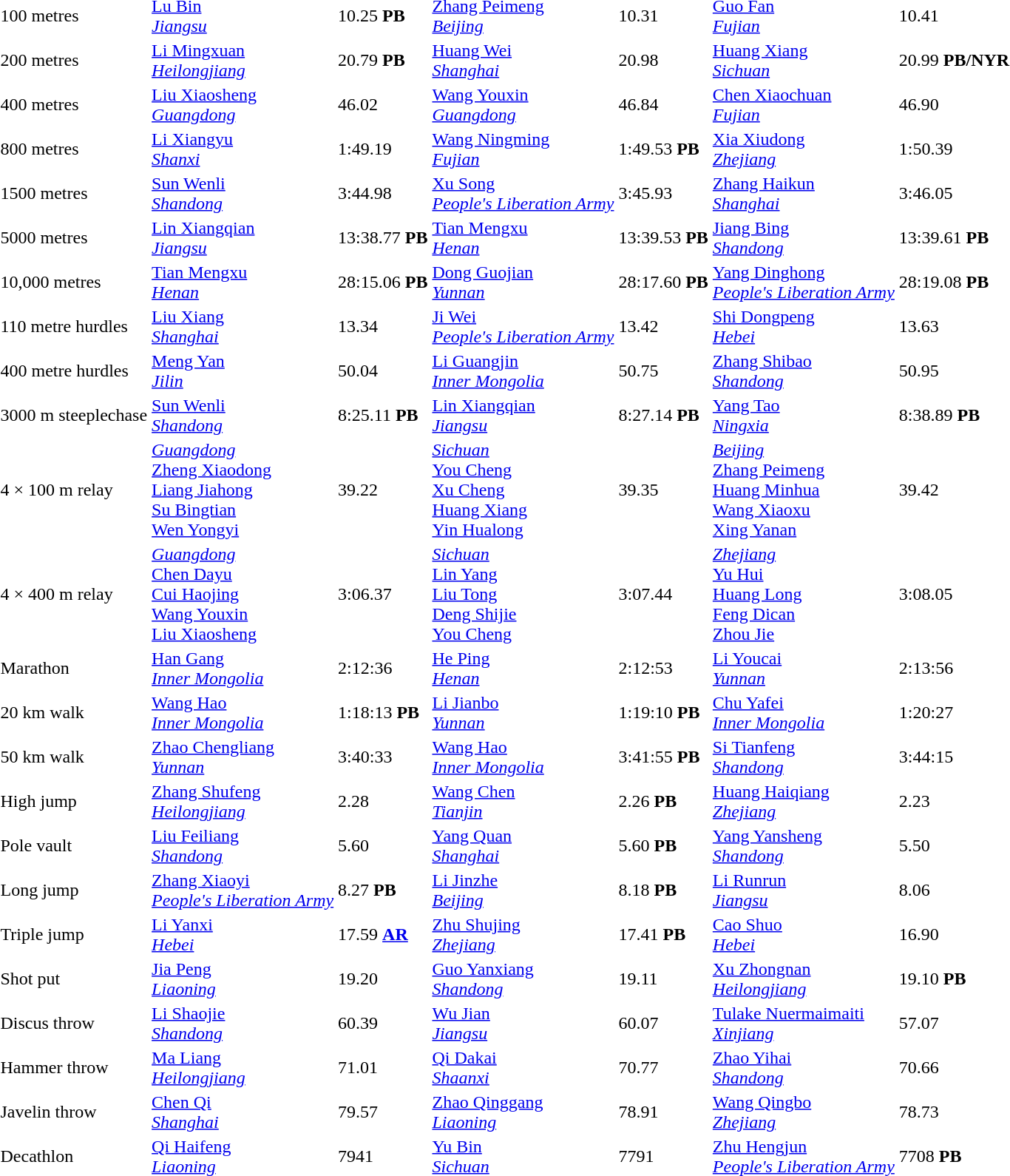<table>
<tr>
<td>100 metres</td>
<td><a href='#'>Lu Bin</a><br><em><a href='#'>Jiangsu</a></em></td>
<td>10.25 <strong>PB</strong></td>
<td><a href='#'>Zhang Peimeng</a><br><em><a href='#'>Beijing</a></em></td>
<td>10.31</td>
<td><a href='#'>Guo Fan</a><br><em><a href='#'>Fujian</a></em></td>
<td>10.41</td>
</tr>
<tr>
<td>200 metres</td>
<td><a href='#'>Li Mingxuan</a><br><em><a href='#'>Heilongjiang</a></em></td>
<td>20.79 <strong>PB</strong></td>
<td><a href='#'>Huang Wei</a><br><em><a href='#'>Shanghai</a></em></td>
<td>20.98</td>
<td><a href='#'>Huang Xiang</a><br><em><a href='#'>Sichuan</a></em></td>
<td>20.99 <strong>PB/NYR</strong></td>
</tr>
<tr>
<td>400 metres</td>
<td><a href='#'>Liu Xiaosheng</a><br><em><a href='#'>Guangdong</a></em></td>
<td>46.02</td>
<td><a href='#'>Wang Youxin</a><br><em><a href='#'>Guangdong</a></em></td>
<td>46.84</td>
<td><a href='#'>Chen Xiaochuan</a><br><em><a href='#'>Fujian</a></em></td>
<td>46.90</td>
</tr>
<tr>
<td>800 metres</td>
<td><a href='#'>Li Xiangyu</a><br><em><a href='#'>Shanxi</a></em></td>
<td>1:49.19</td>
<td><a href='#'>Wang Ningming</a><br><em><a href='#'>Fujian</a></em></td>
<td>1:49.53 <strong>PB</strong></td>
<td><a href='#'>Xia Xiudong</a><br><em><a href='#'>Zhejiang</a></em></td>
<td>1:50.39</td>
</tr>
<tr>
<td>1500 metres</td>
<td><a href='#'>Sun Wenli</a><br><em><a href='#'>Shandong</a></em></td>
<td>3:44.98</td>
<td><a href='#'>Xu Song</a><br><em><a href='#'>People's Liberation Army</a></em></td>
<td>3:45.93</td>
<td><a href='#'>Zhang Haikun</a><br><em><a href='#'>Shanghai</a></em></td>
<td>3:46.05</td>
</tr>
<tr>
<td>5000 metres</td>
<td><a href='#'>Lin Xiangqian</a><br><em><a href='#'>Jiangsu</a></em></td>
<td>13:38.77 <strong>PB</strong></td>
<td><a href='#'>Tian Mengxu</a><br><em><a href='#'>Henan</a></em></td>
<td>13:39.53 <strong>PB</strong></td>
<td><a href='#'>Jiang Bing</a><br><em><a href='#'>Shandong</a></em></td>
<td>13:39.61 <strong>PB</strong></td>
</tr>
<tr>
<td>10,000 metres</td>
<td><a href='#'>Tian Mengxu</a><br><em><a href='#'>Henan</a></em></td>
<td>28:15.06 <strong>PB</strong></td>
<td><a href='#'>Dong Guojian</a><br><em><a href='#'>Yunnan</a></em></td>
<td>28:17.60 <strong>PB</strong></td>
<td><a href='#'>Yang Dinghong</a><br><em><a href='#'>People's Liberation Army</a></em></td>
<td>28:19.08 <strong>PB</strong></td>
</tr>
<tr>
<td>110 metre hurdles</td>
<td><a href='#'>Liu Xiang</a><br><em><a href='#'>Shanghai</a></em></td>
<td>13.34</td>
<td><a href='#'>Ji Wei</a><br><em><a href='#'>People's Liberation Army</a></em></td>
<td>13.42</td>
<td><a href='#'>Shi Dongpeng</a><br><em><a href='#'>Hebei</a></em></td>
<td>13.63</td>
</tr>
<tr>
<td>400 metre hurdles</td>
<td><a href='#'>Meng Yan</a><br><em><a href='#'>Jilin</a></em></td>
<td>50.04</td>
<td><a href='#'>Li Guangjin</a><br><em><a href='#'>Inner Mongolia</a></em></td>
<td>50.75</td>
<td><a href='#'>Zhang Shibao</a><br><em><a href='#'>Shandong</a></em></td>
<td>50.95</td>
</tr>
<tr>
<td>3000 m steeplechase</td>
<td><a href='#'>Sun Wenli</a><br><em><a href='#'>Shandong</a></em></td>
<td>8:25.11 <strong>PB</strong></td>
<td><a href='#'>Lin Xiangqian</a><br><em><a href='#'>Jiangsu</a></em></td>
<td>8:27.14 <strong>PB</strong></td>
<td><a href='#'>Yang Tao</a><br><em><a href='#'>Ningxia</a></em></td>
<td>8:38.89 <strong>PB</strong></td>
</tr>
<tr>
<td>4 × 100 m relay</td>
<td><em><a href='#'>Guangdong</a></em><br><a href='#'>Zheng Xiaodong</a><br><a href='#'>Liang Jiahong</a><br><a href='#'>Su Bingtian</a><br><a href='#'>Wen Yongyi</a></td>
<td>39.22</td>
<td><em><a href='#'>Sichuan</a></em><br><a href='#'>You Cheng</a><br><a href='#'>Xu Cheng</a><br><a href='#'>Huang Xiang</a><br><a href='#'>Yin Hualong</a></td>
<td>39.35</td>
<td><em><a href='#'>Beijing</a></em><br><a href='#'>Zhang Peimeng</a><br><a href='#'>Huang Minhua</a><br><a href='#'>Wang Xiaoxu</a><br><a href='#'>Xing Yanan</a></td>
<td>39.42</td>
</tr>
<tr>
<td>4 × 400 m relay</td>
<td><em><a href='#'>Guangdong</a></em><br><a href='#'>Chen Dayu</a><br><a href='#'>Cui Haojing</a><br><a href='#'>Wang Youxin</a><br><a href='#'>Liu Xiaosheng</a></td>
<td>3:06.37</td>
<td><em><a href='#'>Sichuan</a></em><br><a href='#'>Lin Yang</a><br><a href='#'>Liu Tong</a><br><a href='#'>Deng Shijie</a><br><a href='#'>You Cheng</a></td>
<td>3:07.44</td>
<td><em><a href='#'>Zhejiang</a></em><br><a href='#'>Yu Hui</a><br><a href='#'>Huang Long</a><br><a href='#'>Feng Dican</a><br><a href='#'>Zhou Jie</a></td>
<td>3:08.05</td>
</tr>
<tr>
<td>Marathon</td>
<td><a href='#'>Han Gang</a><br><em><a href='#'>Inner Mongolia</a></em></td>
<td>2:12:36</td>
<td><a href='#'>He Ping</a><br><em><a href='#'>Henan</a></em></td>
<td>2:12:53</td>
<td><a href='#'>Li Youcai</a><br><em><a href='#'>Yunnan</a></em></td>
<td>2:13:56</td>
</tr>
<tr>
<td>20 km walk</td>
<td><a href='#'>Wang Hao</a><br><em><a href='#'>Inner Mongolia</a></em></td>
<td>1:18:13 <strong>PB</strong></td>
<td><a href='#'>Li Jianbo</a><br><em><a href='#'>Yunnan</a></em></td>
<td>1:19:10 <strong>PB</strong></td>
<td><a href='#'>Chu Yafei</a><br><em><a href='#'>Inner Mongolia</a></em></td>
<td>1:20:27</td>
</tr>
<tr>
<td>50 km walk</td>
<td><a href='#'>Zhao Chengliang</a><br><em><a href='#'>Yunnan</a></em></td>
<td>3:40:33</td>
<td><a href='#'>Wang Hao</a><br><em><a href='#'>Inner Mongolia</a></em></td>
<td>3:41:55 <strong>PB</strong></td>
<td><a href='#'>Si Tianfeng</a><br><em><a href='#'>Shandong</a></em></td>
<td>3:44:15</td>
</tr>
<tr>
<td>High jump</td>
<td><a href='#'>Zhang Shufeng</a><br><em><a href='#'>Heilongjiang</a></em></td>
<td>2.28</td>
<td><a href='#'>Wang Chen</a><br><em><a href='#'>Tianjin</a></em></td>
<td>2.26 <strong>PB</strong></td>
<td><a href='#'>Huang Haiqiang</a><br><em><a href='#'>Zhejiang</a></em></td>
<td>2.23</td>
</tr>
<tr>
<td>Pole vault</td>
<td><a href='#'>Liu Feiliang</a><br><em><a href='#'>Shandong</a></em></td>
<td>5.60</td>
<td><a href='#'>Yang Quan</a><br><em><a href='#'>Shanghai</a></em></td>
<td>5.60 <strong>PB</strong></td>
<td><a href='#'>Yang Yansheng</a><br><em><a href='#'>Shandong</a></em></td>
<td>5.50</td>
</tr>
<tr>
<td>Long jump</td>
<td><a href='#'>Zhang Xiaoyi</a><br><em><a href='#'>People's Liberation Army</a></em></td>
<td>8.27 <strong>PB</strong></td>
<td><a href='#'>Li Jinzhe</a><br><em><a href='#'>Beijing</a></em></td>
<td>8.18 <strong>PB</strong></td>
<td><a href='#'>Li Runrun</a><br><em><a href='#'>Jiangsu</a></em></td>
<td>8.06</td>
</tr>
<tr>
<td>Triple jump</td>
<td><a href='#'>Li Yanxi</a><br><em><a href='#'>Hebei</a></em></td>
<td>17.59 <strong><a href='#'>AR</a></strong></td>
<td><a href='#'>Zhu Shujing</a><br><em><a href='#'>Zhejiang</a></em></td>
<td>17.41 <strong>PB</strong></td>
<td><a href='#'>Cao Shuo</a><br><em><a href='#'>Hebei</a></em></td>
<td>16.90</td>
</tr>
<tr>
<td>Shot put</td>
<td><a href='#'>Jia Peng</a><br><em><a href='#'>Liaoning</a></em></td>
<td>19.20</td>
<td><a href='#'>Guo Yanxiang</a><br><em><a href='#'>Shandong</a></em></td>
<td>19.11</td>
<td><a href='#'>Xu Zhongnan</a><br><em><a href='#'>Heilongjiang</a></em></td>
<td>19.10 <strong>PB</strong></td>
</tr>
<tr>
<td>Discus throw</td>
<td><a href='#'>Li Shaojie</a><br><em><a href='#'>Shandong</a></em></td>
<td>60.39</td>
<td><a href='#'>Wu Jian</a><br><em><a href='#'>Jiangsu</a></em></td>
<td>60.07</td>
<td><a href='#'>Tulake Nuermaimaiti</a><br><em><a href='#'>Xinjiang</a></em></td>
<td>57.07</td>
</tr>
<tr>
<td>Hammer throw</td>
<td><a href='#'>Ma Liang</a><br><em><a href='#'>Heilongjiang</a></em></td>
<td>71.01</td>
<td><a href='#'>Qi Dakai</a><br><em><a href='#'>Shaanxi</a></em></td>
<td>70.77</td>
<td><a href='#'>Zhao Yihai</a><br><em><a href='#'>Shandong</a></em></td>
<td>70.66</td>
</tr>
<tr>
<td>Javelin throw</td>
<td><a href='#'>Chen Qi</a><br><em><a href='#'>Shanghai</a></em></td>
<td>79.57</td>
<td><a href='#'>Zhao Qinggang</a><br><em><a href='#'>Liaoning</a></em></td>
<td>78.91</td>
<td><a href='#'>Wang Qingbo</a><br><em><a href='#'>Zhejiang</a></em></td>
<td>78.73</td>
</tr>
<tr>
<td>Decathlon</td>
<td><a href='#'>Qi Haifeng</a><br><em><a href='#'>Liaoning</a></em></td>
<td>7941</td>
<td><a href='#'>Yu Bin</a><br><em><a href='#'>Sichuan</a></em></td>
<td>7791</td>
<td><a href='#'>Zhu Hengjun</a><br><em><a href='#'>People's Liberation Army</a></em></td>
<td>7708 <strong>PB</strong></td>
</tr>
</table>
